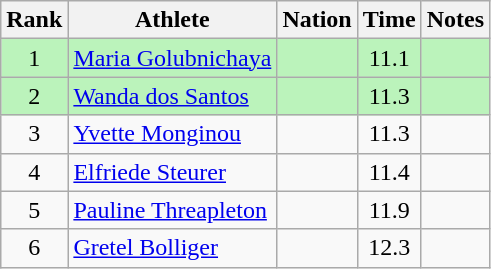<table class="wikitable sortable" style="text-align:center">
<tr>
<th>Rank</th>
<th>Athlete</th>
<th>Nation</th>
<th>Time</th>
<th>Notes</th>
</tr>
<tr bgcolor=bbf3bb>
<td>1</td>
<td align="left"><a href='#'>Maria Golubnichaya</a></td>
<td align="left"></td>
<td>11.1</td>
<td></td>
</tr>
<tr bgcolor=bbf3bb>
<td>2</td>
<td align="left"><a href='#'>Wanda dos Santos</a></td>
<td align="left"></td>
<td>11.3</td>
<td></td>
</tr>
<tr>
<td>3</td>
<td align="left"><a href='#'>Yvette Monginou</a></td>
<td align="left"></td>
<td>11.3</td>
<td></td>
</tr>
<tr>
<td>4</td>
<td align="left"><a href='#'>Elfriede Steurer</a></td>
<td align="left"></td>
<td>11.4</td>
<td></td>
</tr>
<tr>
<td>5</td>
<td align="left"><a href='#'>Pauline Threapleton</a></td>
<td align="left"></td>
<td>11.9</td>
<td></td>
</tr>
<tr>
<td>6</td>
<td align="left"><a href='#'>Gretel Bolliger</a></td>
<td align="left"></td>
<td>12.3</td>
<td></td>
</tr>
</table>
